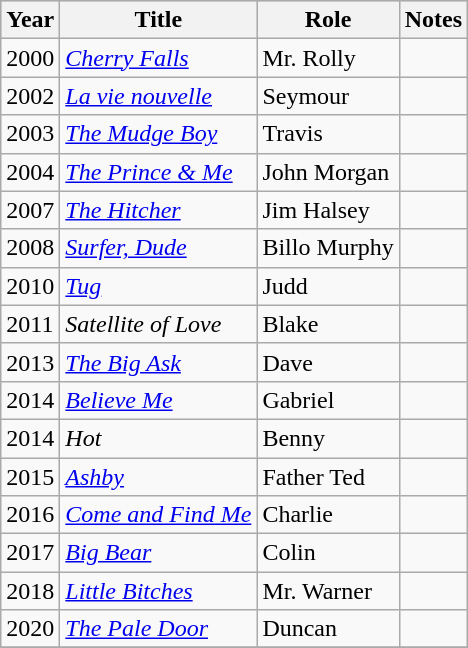<table class="wikitable sortable" class="wikitable">
<tr style="background:#ccc; text-align:center;">
<th>Year</th>
<th>Title</th>
<th>Role</th>
<th>Notes</th>
</tr>
<tr>
<td>2000</td>
<td><em><a href='#'>Cherry Falls</a></em></td>
<td>Mr. Rolly</td>
<td></td>
</tr>
<tr>
<td>2002</td>
<td><em><a href='#'>La vie nouvelle</a></em></td>
<td>Seymour</td>
<td></td>
</tr>
<tr>
<td>2003</td>
<td><em><a href='#'>The Mudge Boy</a></em></td>
<td>Travis</td>
<td></td>
</tr>
<tr>
<td>2004</td>
<td><em><a href='#'>The Prince & Me</a></em></td>
<td>John Morgan</td>
<td></td>
</tr>
<tr>
<td>2007</td>
<td><em><a href='#'>The Hitcher</a></em></td>
<td>Jim Halsey</td>
<td></td>
</tr>
<tr>
<td>2008</td>
<td><em><a href='#'>Surfer, Dude</a></em></td>
<td>Billo Murphy</td>
<td></td>
</tr>
<tr>
<td>2010</td>
<td><em><a href='#'>Tug</a></em></td>
<td>Judd</td>
<td></td>
</tr>
<tr>
<td>2011</td>
<td><em>Satellite of Love</em></td>
<td>Blake</td>
<td></td>
</tr>
<tr>
<td>2013</td>
<td><em><a href='#'>The Big Ask</a></em></td>
<td>Dave</td>
<td></td>
</tr>
<tr>
<td>2014</td>
<td><em><a href='#'>Believe Me</a></em></td>
<td>Gabriel</td>
<td></td>
</tr>
<tr>
<td>2014</td>
<td><em>Hot</em></td>
<td>Benny</td>
<td></td>
</tr>
<tr>
<td>2015</td>
<td><em><a href='#'>Ashby</a></em></td>
<td>Father Ted</td>
<td></td>
</tr>
<tr>
<td>2016</td>
<td><em><a href='#'>Come and Find Me</a></em></td>
<td>Charlie</td>
<td></td>
</tr>
<tr>
<td>2017</td>
<td><em><a href='#'>Big Bear</a></em></td>
<td>Colin</td>
<td></td>
</tr>
<tr>
<td>2018</td>
<td><em><a href='#'>Little Bitches</a></em></td>
<td>Mr. Warner</td>
<td></td>
</tr>
<tr>
<td>2020</td>
<td><em><a href='#'>The Pale Door</a></em></td>
<td>Duncan</td>
<td></td>
</tr>
<tr>
</tr>
</table>
